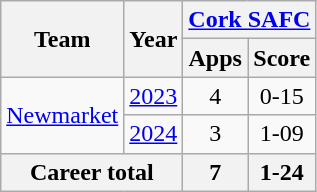<table class="wikitable" style="text-align:center">
<tr>
<th rowspan="2">Team</th>
<th rowspan="2">Year</th>
<th colspan="2"><a href='#'>Cork SAFC</a></th>
</tr>
<tr>
<th>Apps</th>
<th>Score</th>
</tr>
<tr>
<td rowspan="2"><a href='#'>Newmarket</a></td>
<td><a href='#'>2023</a></td>
<td>4</td>
<td>0-15</td>
</tr>
<tr>
<td><a href='#'>2024</a></td>
<td>3</td>
<td>1-09</td>
</tr>
<tr>
<th colspan="2">Career total</th>
<th>7</th>
<th>1-24</th>
</tr>
</table>
